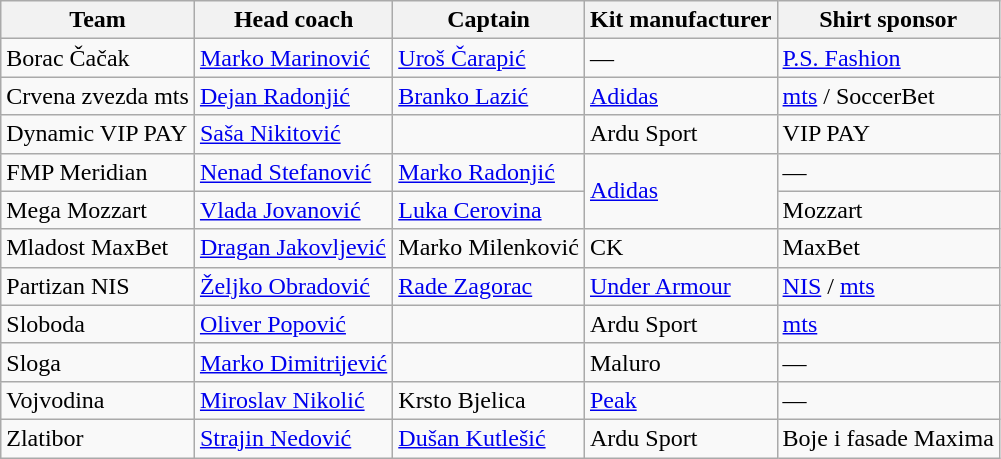<table class="wikitable">
<tr>
<th>Team</th>
<th>Head coach</th>
<th>Captain</th>
<th>Kit manufacturer</th>
<th>Shirt sponsor</th>
</tr>
<tr>
<td>Borac Čačak</td>
<td> <a href='#'>Marko Marinović</a></td>
<td> <a href='#'>Uroš Čarapić</a></td>
<td>—</td>
<td><a href='#'>P.S. Fashion</a></td>
</tr>
<tr>
<td>Crvena zvezda mts</td>
<td> <a href='#'>Dejan Radonjić</a></td>
<td> <a href='#'>Branko Lazić</a></td>
<td><a href='#'>Adidas</a></td>
<td><a href='#'>mts</a> / SoccerBet</td>
</tr>
<tr>
<td>Dynamic VIP PAY</td>
<td> <a href='#'>Saša Nikitović</a></td>
<td></td>
<td>Ardu Sport</td>
<td>VIP PAY</td>
</tr>
<tr>
<td>FMP Meridian</td>
<td> <a href='#'>Nenad Stefanović</a></td>
<td> <a href='#'>Marko Radonjić</a></td>
<td rowspan=2><a href='#'>Adidas</a></td>
<td>—</td>
</tr>
<tr>
<td>Mega Mozzart</td>
<td> <a href='#'>Vlada Jovanović</a></td>
<td> <a href='#'>Luka Cerovina</a></td>
<td>Mozzart</td>
</tr>
<tr>
<td>Mladost MaxBet</td>
<td> <a href='#'>Dragan Jakovljević</a></td>
<td> Marko Milenković</td>
<td>CK</td>
<td>MaxBet</td>
</tr>
<tr>
<td>Partizan NIS</td>
<td> <a href='#'>Željko Obradović</a></td>
<td> <a href='#'>Rade Zagorac</a></td>
<td><a href='#'>Under Armour</a></td>
<td><a href='#'>NIS</a> / <a href='#'>mts</a></td>
</tr>
<tr>
<td>Sloboda</td>
<td> <a href='#'>Oliver Popović</a></td>
<td></td>
<td>Ardu Sport</td>
<td><a href='#'>mts</a></td>
</tr>
<tr>
<td>Sloga</td>
<td> <a href='#'>Marko Dimitrijević</a></td>
<td></td>
<td>Maluro</td>
<td>—</td>
</tr>
<tr>
<td>Vojvodina</td>
<td> <a href='#'>Miroslav Nikolić</a></td>
<td> Krsto Bjelica</td>
<td><a href='#'>Peak</a></td>
<td>—</td>
</tr>
<tr>
<td>Zlatibor</td>
<td> <a href='#'>Strajin Nedović</a></td>
<td> <a href='#'>Dušan Kutlešić</a></td>
<td>Ardu Sport</td>
<td>Boje i fasade Maxima</td>
</tr>
</table>
